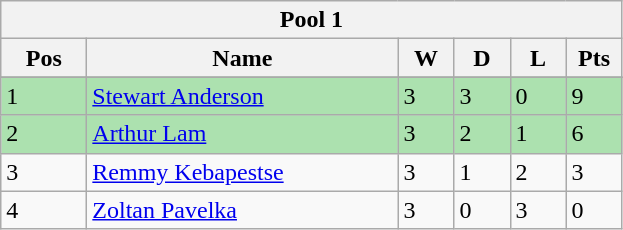<table class="wikitable">
<tr>
<th colspan="6">Pool 1</th>
</tr>
<tr>
<th width=50>Pos</th>
<th width=200>Name</th>
<th width=30>W</th>
<th width=30>D</th>
<th width=30>L</th>
<th width=30>Pts</th>
</tr>
<tr>
</tr>
<tr style="background:#ACE1AF;">
<td>1</td>
<td> <a href='#'>Stewart Anderson</a></td>
<td>3</td>
<td>3</td>
<td>0</td>
<td>9</td>
</tr>
<tr style="background:#ACE1AF;">
<td>2</td>
<td> <a href='#'>Arthur Lam</a></td>
<td>3</td>
<td>2</td>
<td>1</td>
<td>6</td>
</tr>
<tr>
<td>3</td>
<td> <a href='#'>Remmy Kebapestse</a></td>
<td>3</td>
<td>1</td>
<td>2</td>
<td>3</td>
</tr>
<tr>
<td>4</td>
<td> <a href='#'>Zoltan Pavelka</a></td>
<td>3</td>
<td>0</td>
<td>3</td>
<td>0</td>
</tr>
</table>
